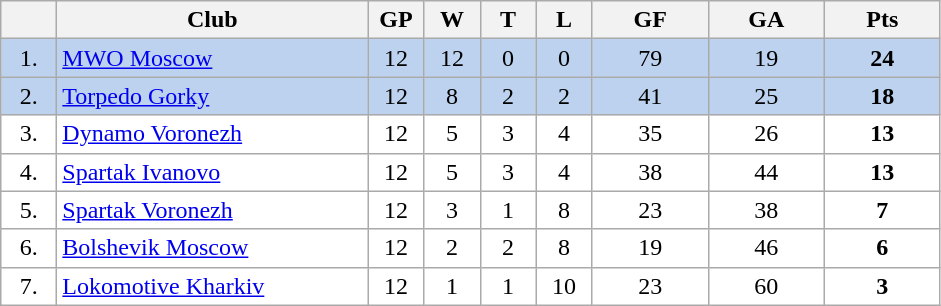<table class="wikitable">
<tr>
<th width="30"></th>
<th width="200">Club</th>
<th width="30">GP</th>
<th width="30">W</th>
<th width="30">T</th>
<th width="30">L</th>
<th width="70">GF</th>
<th width="70">GA</th>
<th width="70">Pts</th>
</tr>
<tr bgcolor="#BCD2EE" align="center">
<td>1.</td>
<td align="left"><a href='#'>MWO Moscow</a></td>
<td>12</td>
<td>12</td>
<td>0</td>
<td>0</td>
<td>79</td>
<td>19</td>
<td><strong>24</strong></td>
</tr>
<tr bgcolor="#BCD2EE" align="center">
<td>2.</td>
<td align="left"><a href='#'>Torpedo Gorky</a></td>
<td>12</td>
<td>8</td>
<td>2</td>
<td>2</td>
<td>41</td>
<td>25</td>
<td><strong>18</strong></td>
</tr>
<tr bgcolor="#FFFFFF" align="center">
<td>3.</td>
<td align="left"><a href='#'>Dynamo Voronezh</a></td>
<td>12</td>
<td>5</td>
<td>3</td>
<td>4</td>
<td>35</td>
<td>26</td>
<td><strong>13</strong></td>
</tr>
<tr bgcolor="#FFFFFF" align="center">
<td>4.</td>
<td align="left"><a href='#'>Spartak Ivanovo</a></td>
<td>12</td>
<td>5</td>
<td>3</td>
<td>4</td>
<td>38</td>
<td>44</td>
<td><strong>13</strong></td>
</tr>
<tr bgcolor="#FFFFFF" align="center">
<td>5.</td>
<td align="left"><a href='#'>Spartak Voronezh</a></td>
<td>12</td>
<td>3</td>
<td>1</td>
<td>8</td>
<td>23</td>
<td>38</td>
<td><strong>7</strong></td>
</tr>
<tr bgcolor="#FFFFFF" align="center">
<td>6.</td>
<td align="left"><a href='#'>Bolshevik Moscow</a></td>
<td>12</td>
<td>2</td>
<td>2</td>
<td>8</td>
<td>19</td>
<td>46</td>
<td><strong>6</strong></td>
</tr>
<tr bgcolor="#FFFFFF" align="center">
<td>7.</td>
<td align="left"><a href='#'>Lokomotive Kharkiv</a></td>
<td>12</td>
<td>1</td>
<td>1</td>
<td>10</td>
<td>23</td>
<td>60</td>
<td><strong>3</strong></td>
</tr>
</table>
